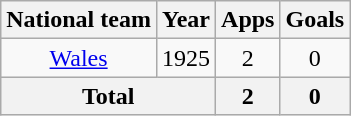<table class="wikitable" style="text-align: center">
<tr>
<th>National team</th>
<th>Year</th>
<th>Apps</th>
<th>Goals</th>
</tr>
<tr>
<td><a href='#'>Wales</a></td>
<td>1925</td>
<td>2</td>
<td>0</td>
</tr>
<tr>
<th colspan="2">Total</th>
<th>2</th>
<th>0</th>
</tr>
</table>
